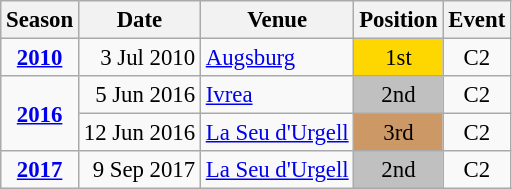<table class="wikitable" style="text-align:center; font-size:95%;">
<tr>
<th>Season</th>
<th>Date</th>
<th>Venue</th>
<th>Position</th>
<th>Event</th>
</tr>
<tr>
<td><strong><a href='#'>2010</a></strong></td>
<td align=right>3 Jul 2010</td>
<td align=left><a href='#'>Augsburg</a></td>
<td bgcolor=gold>1st</td>
<td>C2</td>
</tr>
<tr>
<td rowspan=2><strong><a href='#'>2016</a></strong></td>
<td align=right>5 Jun 2016</td>
<td align=left><a href='#'>Ivrea</a></td>
<td bgcolor=silver>2nd</td>
<td>C2</td>
</tr>
<tr>
<td align=right>12 Jun 2016</td>
<td align=left><a href='#'>La Seu d'Urgell</a></td>
<td bgcolor=cc9966>3rd</td>
<td>C2</td>
</tr>
<tr>
<td><strong><a href='#'>2017</a></strong></td>
<td align=right>9 Sep 2017</td>
<td align=left><a href='#'>La Seu d'Urgell</a></td>
<td bgcolor=silver>2nd</td>
<td>C2</td>
</tr>
</table>
